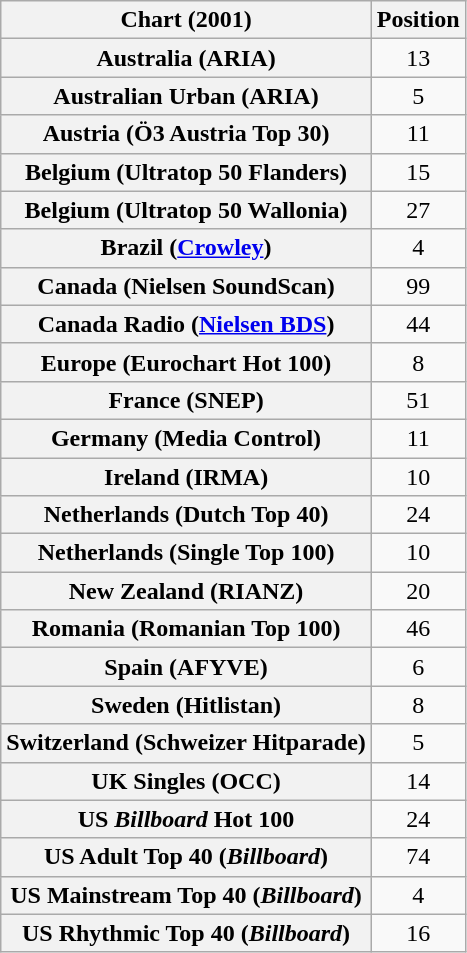<table class="wikitable sortable plainrowheaders" style="text-align:center">
<tr>
<th scope="col">Chart (2001)</th>
<th scope="col">Position</th>
</tr>
<tr>
<th scope="row">Australia (ARIA)</th>
<td>13</td>
</tr>
<tr>
<th scope="row">Australian Urban (ARIA)</th>
<td>5</td>
</tr>
<tr>
<th scope="row">Austria (Ö3 Austria Top 30)</th>
<td>11</td>
</tr>
<tr>
<th scope="row">Belgium (Ultratop 50 Flanders)</th>
<td>15</td>
</tr>
<tr>
<th scope="row">Belgium (Ultratop 50 Wallonia)</th>
<td>27</td>
</tr>
<tr>
<th scope="row">Brazil (<a href='#'>Crowley</a>)</th>
<td>4</td>
</tr>
<tr>
<th scope="row">Canada (Nielsen SoundScan)</th>
<td>99</td>
</tr>
<tr>
<th scope="row">Canada Radio (<a href='#'>Nielsen BDS</a>)</th>
<td>44</td>
</tr>
<tr>
<th scope="row">Europe (Eurochart Hot 100)</th>
<td>8</td>
</tr>
<tr>
<th scope="row">France (SNEP)</th>
<td>51</td>
</tr>
<tr>
<th scope="row">Germany (Media Control)</th>
<td>11</td>
</tr>
<tr>
<th scope="row">Ireland (IRMA)</th>
<td>10</td>
</tr>
<tr>
<th scope="row">Netherlands (Dutch Top 40)</th>
<td>24</td>
</tr>
<tr>
<th scope="row">Netherlands (Single Top 100)</th>
<td>10</td>
</tr>
<tr>
<th scope="row">New Zealand (RIANZ)</th>
<td>20</td>
</tr>
<tr>
<th scope="row">Romania (Romanian Top 100)</th>
<td>46</td>
</tr>
<tr>
<th scope="row">Spain (AFYVE)</th>
<td>6</td>
</tr>
<tr>
<th scope="row">Sweden (Hitlistan)</th>
<td>8</td>
</tr>
<tr>
<th scope="row">Switzerland (Schweizer Hitparade)</th>
<td>5</td>
</tr>
<tr>
<th scope="row">UK Singles (OCC)</th>
<td>14</td>
</tr>
<tr>
<th scope="row">US <em>Billboard</em> Hot 100</th>
<td>24</td>
</tr>
<tr>
<th scope="row">US Adult Top 40 (<em>Billboard</em>)</th>
<td>74</td>
</tr>
<tr>
<th scope="row">US Mainstream Top 40 (<em>Billboard</em>)</th>
<td>4</td>
</tr>
<tr>
<th scope="row">US Rhythmic Top 40 (<em>Billboard</em>)</th>
<td>16</td>
</tr>
</table>
